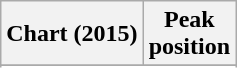<table class="wikitable sortable plainrowheaders">
<tr>
<th>Chart (2015)</th>
<th>Peak<br>position</th>
</tr>
<tr>
</tr>
<tr>
</tr>
<tr>
</tr>
<tr>
</tr>
<tr>
</tr>
</table>
